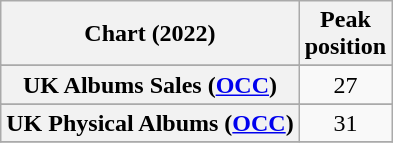<table class="wikitable sortable plainrowheaders" style="text-align:center">
<tr>
<th scope="col">Chart (2022)</th>
<th scope="col">Peak<br>position</th>
</tr>
<tr>
</tr>
<tr>
</tr>
<tr>
<th scope="row">UK Albums Sales (<a href='#'>OCC</a>)</th>
<td>27</td>
</tr>
<tr>
</tr>
<tr>
</tr>
<tr>
<th scope="row">UK Physical Albums (<a href='#'>OCC</a>)</th>
<td>31</td>
</tr>
<tr>
</tr>
</table>
